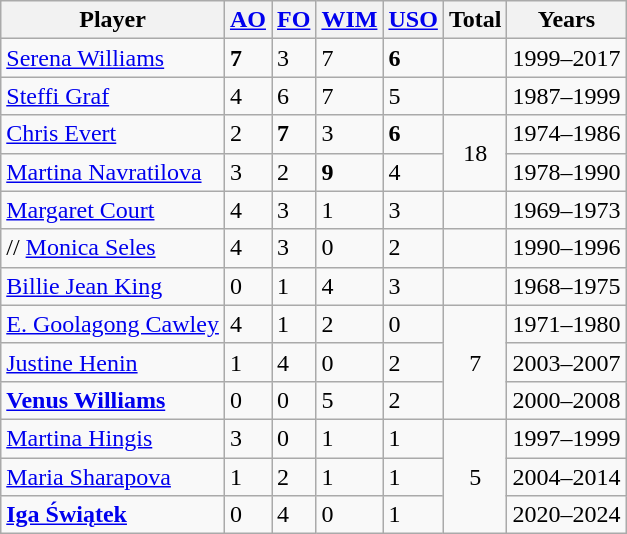<table class="wikitable mw-datatable sortable" style="display:inline-table;">
<tr>
<th scope="col">Player</th>
<th scope="col"><a href='#'>AO</a></th>
<th scope="col"><a href='#'>FO</a></th>
<th scope="col"><a href='#'>WIM</a></th>
<th scope="col"><a href='#'>USO</a></th>
<th scope="col">Total</th>
<th scope="col">Years</th>
</tr>
<tr>
<td> <a href='#'>Serena Williams</a></td>
<td><strong>7</strong></td>
<td>3</td>
<td>7</td>
<td><strong>6</strong></td>
<td></td>
<td>1999–2017</td>
</tr>
<tr>
<td> <a href='#'>Steffi Graf</a></td>
<td>4</td>
<td>6</td>
<td>7</td>
<td>5</td>
<td></td>
<td>1987–1999</td>
</tr>
<tr>
<td> <a href='#'>Chris Evert</a></td>
<td>2</td>
<td><strong>7</strong></td>
<td>3</td>
<td><strong>6</strong></td>
<td rowspan=2 style="text-align:center;">18</td>
<td>1974–1986</td>
</tr>
<tr>
<td> <a href='#'>Martina Navratilova</a></td>
<td>3</td>
<td>2</td>
<td><strong>9</strong></td>
<td>4</td>
<td>1978–1990</td>
</tr>
<tr>
<td> <a href='#'>Margaret Court</a></td>
<td>4</td>
<td>3</td>
<td>1</td>
<td>3</td>
<td></td>
<td>1969–1973 </td>
</tr>
<tr>
<td>// <a href='#'>Monica Seles</a></td>
<td>4</td>
<td>3</td>
<td>0</td>
<td>2</td>
<td></td>
<td>1990–1996</td>
</tr>
<tr>
<td> <a href='#'>Billie Jean King</a></td>
<td>0</td>
<td>1</td>
<td>4</td>
<td>3</td>
<td></td>
<td>1968–1975</td>
</tr>
<tr>
<td> <a href='#'>E. Goolagong Cawley</a></td>
<td>4</td>
<td>1</td>
<td>2</td>
<td>0</td>
<td rowspan=3 style="text-align:center;">7</td>
<td>1971–1980</td>
</tr>
<tr>
<td> <a href='#'>Justine Henin</a></td>
<td>1</td>
<td>4</td>
<td>0</td>
<td>2</td>
<td>2003–2007</td>
</tr>
<tr>
<td> <strong><a href='#'>Venus Williams</a></strong></td>
<td>0</td>
<td>0</td>
<td>5</td>
<td>2</td>
<td>2000–2008</td>
</tr>
<tr>
<td> <a href='#'>Martina Hingis</a></td>
<td>3</td>
<td>0</td>
<td>1</td>
<td>1</td>
<td rowspan=3 style="text-align:center;">5</td>
<td>1997–1999</td>
</tr>
<tr>
<td> <a href='#'>Maria Sharapova</a></td>
<td>1</td>
<td>2</td>
<td>1</td>
<td>1</td>
<td>2004–2014</td>
</tr>
<tr>
<td> <strong><a href='#'>Iga Świątek</a></strong></td>
<td>0</td>
<td>4</td>
<td>0</td>
<td>1</td>
<td>2020–2024</td>
</tr>
</table>
